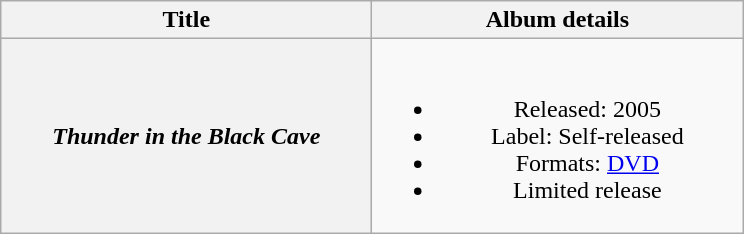<table class="wikitable plainrowheaders" style="text-align:center;">
<tr>
<th scope="col" style="width:15em;">Title</th>
<th scope="col" style="width:15em;">Album details</th>
</tr>
<tr>
<th scope="row"><em>Thunder in the Black Cave</em></th>
<td><br><ul><li>Released: 2005</li><li>Label: Self-released</li><li>Formats: <a href='#'>DVD</a></li><li>Limited release</li></ul></td>
</tr>
</table>
